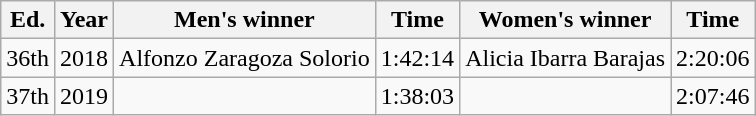<table class="wikitable sortable" style="text-align:center">
<tr>
<th class=unsortable>Ed.</th>
<th>Year</th>
<th class=unsortable>Men's winner</th>
<th>Time</th>
<th class=unsortable>Women's winner</th>
<th>Time</th>
</tr>
<tr>
<td>36th</td>
<td>2018</td>
<td align="left">Alfonzo Zaragoza Solorio</td>
<td>1:42:14</td>
<td align="left">Alicia Ibarra Barajas</td>
<td>2:20:06</td>
</tr>
<tr>
<td>37th</td>
<td>2019</td>
<td align="left"></td>
<td>1:38:03</td>
<td align="left"></td>
<td>2:07:46</td>
</tr>
</table>
